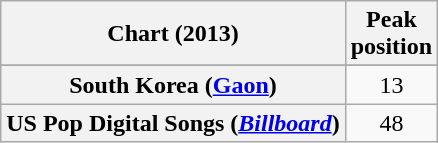<table class="wikitable sortable plainrowheaders">
<tr>
<th scope="col">Chart (2013)</th>
<th scope="col">Peak<br>position</th>
</tr>
<tr>
</tr>
<tr>
<th scope="row">South Korea (<a href='#'>Gaon</a>)</th>
<td style="text-align:center;">13</td>
</tr>
<tr>
<th scope="row">US Pop Digital Songs (<em><a href='#'>Billboard</a></em>)</th>
<td style="text-align:center;">48</td>
</tr>
</table>
